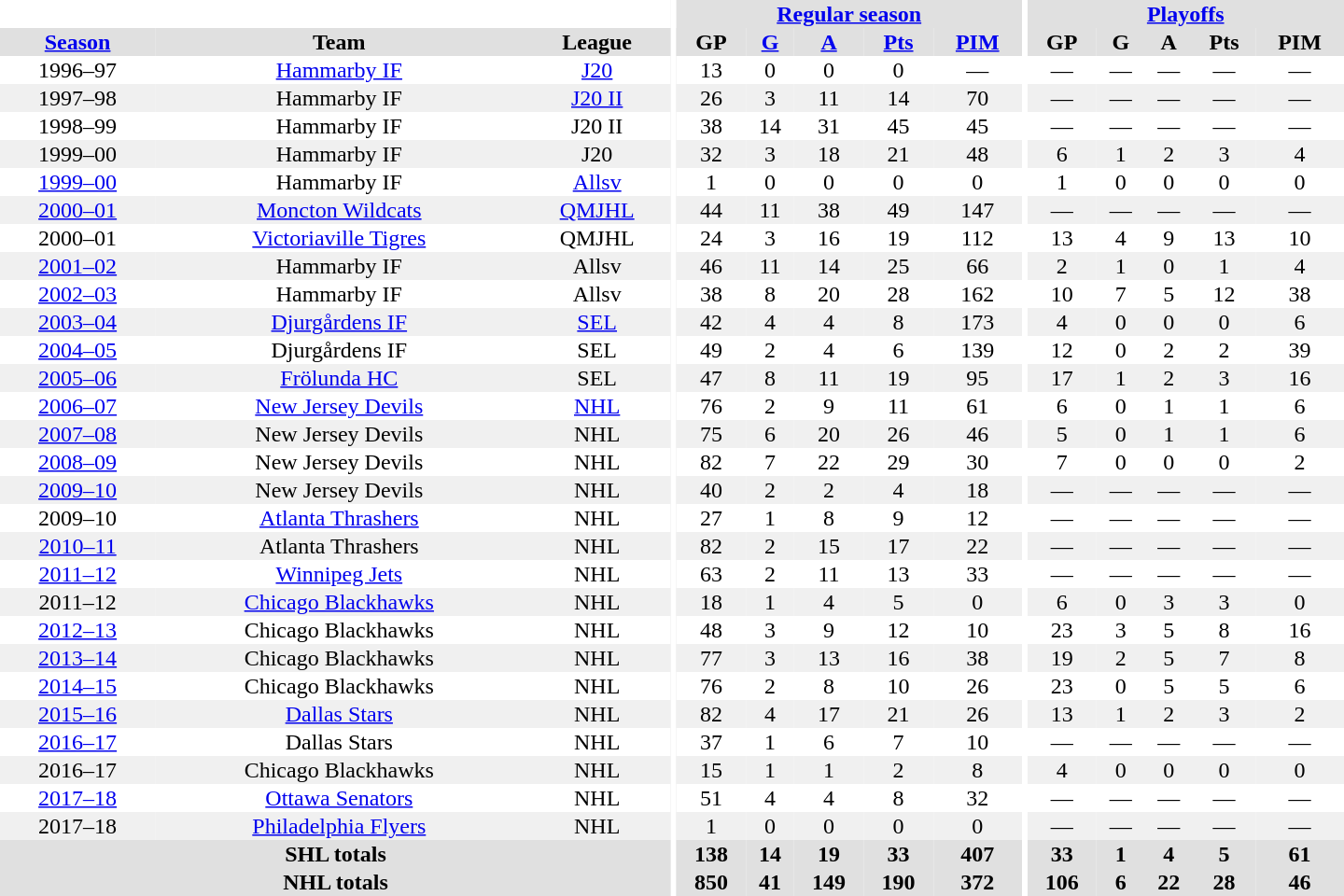<table border="0" cellpadding="1" cellspacing="0" style="text-align:center; width:60em">
<tr bgcolor="#e0e0e0">
<th colspan="3" bgcolor="#ffffff"></th>
<th rowspan="100" bgcolor="#ffffff"></th>
<th colspan="5"><a href='#'>Regular season</a></th>
<th rowspan="100" bgcolor="#ffffff"></th>
<th colspan="5"><a href='#'>Playoffs</a></th>
</tr>
<tr bgcolor="#e0e0e0">
<th><a href='#'>Season</a></th>
<th>Team</th>
<th>League</th>
<th>GP</th>
<th><a href='#'>G</a></th>
<th><a href='#'>A</a></th>
<th><a href='#'>Pts</a></th>
<th><a href='#'>PIM</a></th>
<th>GP</th>
<th>G</th>
<th>A</th>
<th>Pts</th>
<th>PIM</th>
</tr>
<tr>
<td>1996–97</td>
<td><a href='#'>Hammarby IF</a></td>
<td><a href='#'>J20</a></td>
<td>13</td>
<td>0</td>
<td>0</td>
<td>0</td>
<td>—</td>
<td>—</td>
<td>—</td>
<td>—</td>
<td>—</td>
<td>—</td>
</tr>
<tr bgcolor="#f0f0f0">
<td>1997–98</td>
<td>Hammarby IF</td>
<td><a href='#'>J20 II</a></td>
<td>26</td>
<td>3</td>
<td>11</td>
<td>14</td>
<td>70</td>
<td>—</td>
<td>—</td>
<td>—</td>
<td>—</td>
<td>—</td>
</tr>
<tr>
<td>1998–99</td>
<td>Hammarby IF</td>
<td>J20 II</td>
<td>38</td>
<td>14</td>
<td>31</td>
<td>45</td>
<td>45</td>
<td>—</td>
<td>—</td>
<td>—</td>
<td>—</td>
<td>—</td>
</tr>
<tr bgcolor="#f0f0f0">
<td>1999–00</td>
<td>Hammarby IF</td>
<td>J20</td>
<td>32</td>
<td>3</td>
<td>18</td>
<td>21</td>
<td>48</td>
<td>6</td>
<td>1</td>
<td>2</td>
<td>3</td>
<td>4</td>
</tr>
<tr>
<td><a href='#'>1999–00</a></td>
<td>Hammarby IF</td>
<td><a href='#'>Allsv</a></td>
<td>1</td>
<td>0</td>
<td>0</td>
<td>0</td>
<td>0</td>
<td>1</td>
<td>0</td>
<td>0</td>
<td>0</td>
<td>0</td>
</tr>
<tr bgcolor="#f0f0f0">
<td><a href='#'>2000–01</a></td>
<td><a href='#'>Moncton Wildcats</a></td>
<td><a href='#'>QMJHL</a></td>
<td>44</td>
<td>11</td>
<td>38</td>
<td>49</td>
<td>147</td>
<td>—</td>
<td>—</td>
<td>—</td>
<td>—</td>
<td>—</td>
</tr>
<tr>
<td>2000–01</td>
<td><a href='#'>Victoriaville Tigres</a></td>
<td>QMJHL</td>
<td>24</td>
<td>3</td>
<td>16</td>
<td>19</td>
<td>112</td>
<td>13</td>
<td>4</td>
<td>9</td>
<td>13</td>
<td>10</td>
</tr>
<tr bgcolor="#f0f0f0">
<td><a href='#'>2001–02</a></td>
<td>Hammarby IF</td>
<td>Allsv</td>
<td>46</td>
<td>11</td>
<td>14</td>
<td>25</td>
<td>66</td>
<td>2</td>
<td>1</td>
<td>0</td>
<td>1</td>
<td>4</td>
</tr>
<tr>
<td><a href='#'>2002–03</a></td>
<td>Hammarby IF</td>
<td>Allsv</td>
<td>38</td>
<td>8</td>
<td>20</td>
<td>28</td>
<td>162</td>
<td>10</td>
<td>7</td>
<td>5</td>
<td>12</td>
<td>38</td>
</tr>
<tr bgcolor="#f0f0f0">
<td><a href='#'>2003–04</a></td>
<td><a href='#'>Djurgårdens IF</a></td>
<td><a href='#'>SEL</a></td>
<td>42</td>
<td>4</td>
<td>4</td>
<td>8</td>
<td>173</td>
<td>4</td>
<td>0</td>
<td>0</td>
<td>0</td>
<td>6</td>
</tr>
<tr>
<td><a href='#'>2004–05</a></td>
<td>Djurgårdens IF</td>
<td>SEL</td>
<td>49</td>
<td>2</td>
<td>4</td>
<td>6</td>
<td>139</td>
<td>12</td>
<td>0</td>
<td>2</td>
<td>2</td>
<td>39</td>
</tr>
<tr bgcolor="#f0f0f0">
<td><a href='#'>2005–06</a></td>
<td><a href='#'>Frölunda HC</a></td>
<td>SEL</td>
<td>47</td>
<td>8</td>
<td>11</td>
<td>19</td>
<td>95</td>
<td>17</td>
<td>1</td>
<td>2</td>
<td>3</td>
<td>16</td>
</tr>
<tr>
<td><a href='#'>2006–07</a></td>
<td><a href='#'>New Jersey Devils</a></td>
<td><a href='#'>NHL</a></td>
<td>76</td>
<td>2</td>
<td>9</td>
<td>11</td>
<td>61</td>
<td>6</td>
<td>0</td>
<td>1</td>
<td>1</td>
<td>6</td>
</tr>
<tr bgcolor="#f0f0f0">
<td><a href='#'>2007–08</a></td>
<td>New Jersey Devils</td>
<td>NHL</td>
<td>75</td>
<td>6</td>
<td>20</td>
<td>26</td>
<td>46</td>
<td>5</td>
<td>0</td>
<td>1</td>
<td>1</td>
<td>6</td>
</tr>
<tr>
<td><a href='#'>2008–09</a></td>
<td>New Jersey Devils</td>
<td>NHL</td>
<td>82</td>
<td>7</td>
<td>22</td>
<td>29</td>
<td>30</td>
<td>7</td>
<td>0</td>
<td>0</td>
<td>0</td>
<td>2</td>
</tr>
<tr bgcolor="#f0f0f0">
<td><a href='#'>2009–10</a></td>
<td>New Jersey Devils</td>
<td>NHL</td>
<td>40</td>
<td>2</td>
<td>2</td>
<td>4</td>
<td>18</td>
<td>—</td>
<td>—</td>
<td>—</td>
<td>—</td>
<td>—</td>
</tr>
<tr>
<td>2009–10</td>
<td><a href='#'>Atlanta Thrashers</a></td>
<td>NHL</td>
<td>27</td>
<td>1</td>
<td>8</td>
<td>9</td>
<td>12</td>
<td>—</td>
<td>—</td>
<td>—</td>
<td>—</td>
<td>—</td>
</tr>
<tr bgcolor="#f0f0f0">
<td><a href='#'>2010–11</a></td>
<td>Atlanta Thrashers</td>
<td>NHL</td>
<td>82</td>
<td>2</td>
<td>15</td>
<td>17</td>
<td>22</td>
<td>—</td>
<td>—</td>
<td>—</td>
<td>—</td>
<td>—</td>
</tr>
<tr>
<td><a href='#'>2011–12</a></td>
<td><a href='#'>Winnipeg Jets</a></td>
<td>NHL</td>
<td>63</td>
<td>2</td>
<td>11</td>
<td>13</td>
<td>33</td>
<td>—</td>
<td>—</td>
<td>—</td>
<td>—</td>
<td>—</td>
</tr>
<tr bgcolor="#f0f0f0">
<td>2011–12</td>
<td><a href='#'>Chicago Blackhawks</a></td>
<td>NHL</td>
<td>18</td>
<td>1</td>
<td>4</td>
<td>5</td>
<td>0</td>
<td>6</td>
<td>0</td>
<td>3</td>
<td>3</td>
<td>0</td>
</tr>
<tr>
<td><a href='#'>2012–13</a></td>
<td>Chicago Blackhawks</td>
<td>NHL</td>
<td>48</td>
<td>3</td>
<td>9</td>
<td>12</td>
<td>10</td>
<td>23</td>
<td>3</td>
<td>5</td>
<td>8</td>
<td>16</td>
</tr>
<tr bgcolor="#f0f0f0">
<td><a href='#'>2013–14</a></td>
<td>Chicago Blackhawks</td>
<td>NHL</td>
<td>77</td>
<td>3</td>
<td>13</td>
<td>16</td>
<td>38</td>
<td>19</td>
<td>2</td>
<td>5</td>
<td>7</td>
<td>8</td>
</tr>
<tr>
<td><a href='#'>2014–15</a></td>
<td>Chicago Blackhawks</td>
<td>NHL</td>
<td>76</td>
<td>2</td>
<td>8</td>
<td>10</td>
<td>26</td>
<td>23</td>
<td>0</td>
<td>5</td>
<td>5</td>
<td>6</td>
</tr>
<tr bgcolor="#f0f0f0">
<td><a href='#'>2015–16</a></td>
<td><a href='#'>Dallas Stars</a></td>
<td>NHL</td>
<td>82</td>
<td>4</td>
<td>17</td>
<td>21</td>
<td>26</td>
<td>13</td>
<td>1</td>
<td>2</td>
<td>3</td>
<td>2</td>
</tr>
<tr>
<td><a href='#'>2016–17</a></td>
<td>Dallas Stars</td>
<td>NHL</td>
<td>37</td>
<td>1</td>
<td>6</td>
<td>7</td>
<td>10</td>
<td>—</td>
<td>—</td>
<td>—</td>
<td>—</td>
<td>—</td>
</tr>
<tr bgcolor="#f0f0f0">
<td>2016–17</td>
<td>Chicago Blackhawks</td>
<td>NHL</td>
<td>15</td>
<td>1</td>
<td>1</td>
<td>2</td>
<td>8</td>
<td>4</td>
<td>0</td>
<td>0</td>
<td>0</td>
<td>0</td>
</tr>
<tr>
<td><a href='#'>2017–18</a></td>
<td><a href='#'>Ottawa Senators</a></td>
<td>NHL</td>
<td>51</td>
<td>4</td>
<td>4</td>
<td>8</td>
<td>32</td>
<td>—</td>
<td>—</td>
<td>—</td>
<td>—</td>
<td>—</td>
</tr>
<tr bgcolor="#f0f0f0">
<td>2017–18</td>
<td><a href='#'>Philadelphia Flyers</a></td>
<td>NHL</td>
<td>1</td>
<td>0</td>
<td>0</td>
<td>0</td>
<td>0</td>
<td>—</td>
<td>—</td>
<td>—</td>
<td>—</td>
<td>—</td>
</tr>
<tr bgcolor="#e0e0e0">
<th colspan="3">SHL totals</th>
<th>138</th>
<th>14</th>
<th>19</th>
<th>33</th>
<th>407</th>
<th>33</th>
<th>1</th>
<th>4</th>
<th>5</th>
<th>61</th>
</tr>
<tr bgcolor="#e0e0e0">
<th colspan="3">NHL totals</th>
<th>850</th>
<th>41</th>
<th>149</th>
<th>190</th>
<th>372</th>
<th>106</th>
<th>6</th>
<th>22</th>
<th>28</th>
<th>46</th>
</tr>
</table>
